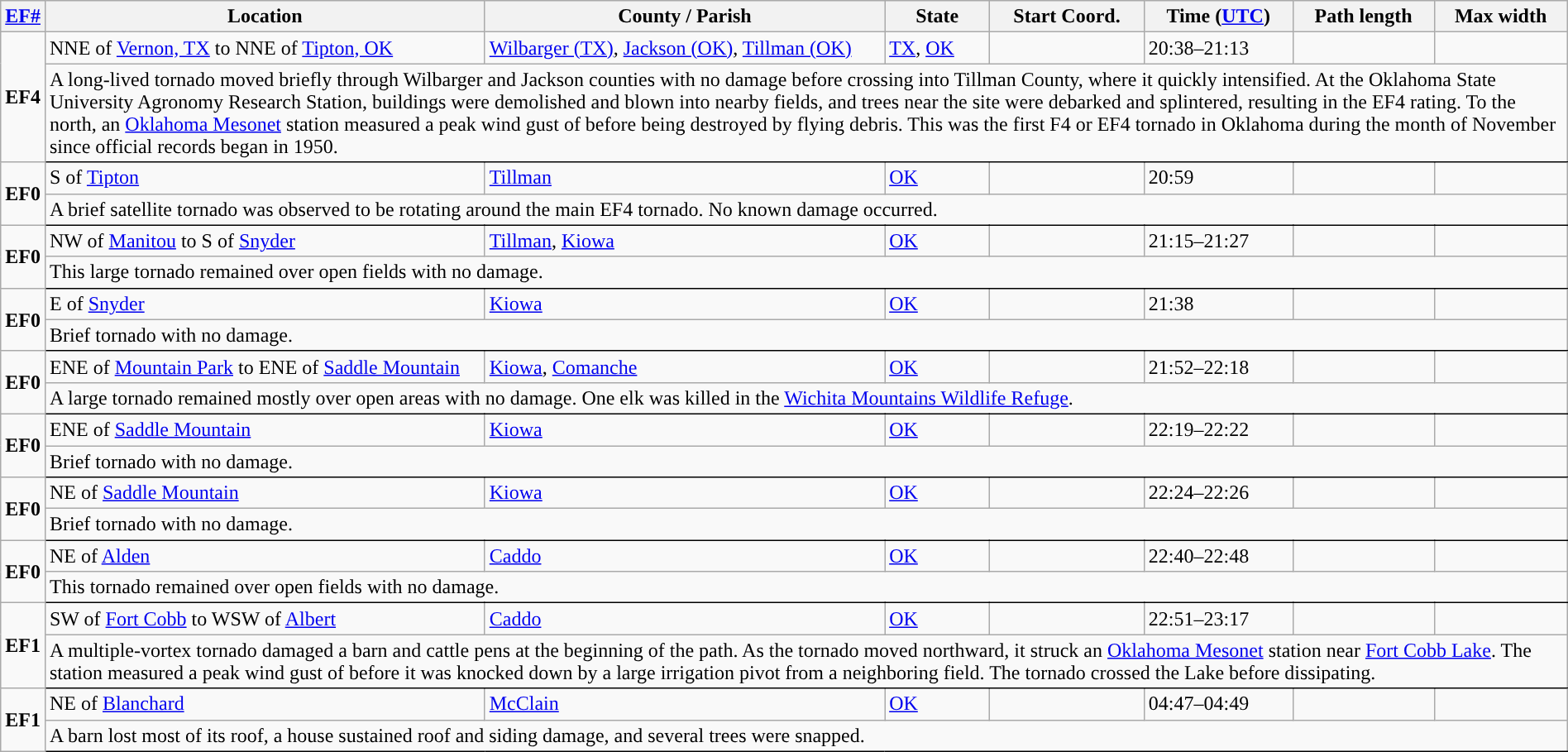<table class="wikitable sortable" style="width:100%;">
<tr>
<th scope="col" width="2%" align="center"><a href='#'>EF#</a></th>
<th scope="col" align="center" class="unsortable">Location</th>
<th scope="col" align="center" class="unsortable">County / Parish</th>
<th scope="col" align="center">State</th>
<th scope="col" align="center" data-sort-type="number">Start Coord.</th>
<th scope="col" align="center" data-sort-type="number">Time (<a href='#'>UTC</a>)</th>
<th scope="col" align="center" data-sort-type="number">Path length</th>
<th scope="col" align="center" data-sort-type="number">Max width</th>
</tr>
<tr>
<td rowspan="2" align="center"><strong>EF4</strong></td>
<td>NNE of <a href='#'>Vernon, TX</a> to NNE of <a href='#'>Tipton, OK</a></td>
<td><a href='#'>Wilbarger (TX)</a>, <a href='#'>Jackson (OK)</a>, <a href='#'>Tillman (OK)</a></td>
<td><a href='#'>TX</a>, <a href='#'>OK</a></td>
<td></td>
<td>20:38–21:13</td>
<td></td>
<td></td>
</tr>
<tr class="expand-child">
<td colspan="7" style=" border-bottom: 1px solid black;">A long-lived tornado moved briefly through Wilbarger and Jackson counties with no damage before crossing into Tillman County, where it quickly intensified. At the Oklahoma State University Agronomy Research Station, buildings were demolished and blown into nearby fields, and trees near the site were debarked and splintered, resulting in the EF4 rating. To the north, an <a href='#'>Oklahoma Mesonet</a> station measured a peak wind gust of  before being destroyed by flying debris. This was the first F4 or EF4 tornado in Oklahoma during the month of November since official records began in 1950.</td>
</tr>
<tr>
<td rowspan="2" align="center"><strong>EF0</strong></td>
<td>S of <a href='#'>Tipton</a></td>
<td><a href='#'>Tillman</a></td>
<td><a href='#'>OK</a></td>
<td></td>
<td>20:59</td>
<td></td>
<td></td>
</tr>
<tr class="expand-child">
<td colspan="7" style=" border-bottom: 1px solid black;">A brief satellite tornado was observed to be rotating around the main EF4 tornado. No known damage occurred.</td>
</tr>
<tr>
<td rowspan="2" align="center"><strong>EF0</strong></td>
<td>NW of <a href='#'>Manitou</a> to S of <a href='#'>Snyder</a></td>
<td><a href='#'>Tillman</a>, <a href='#'>Kiowa</a></td>
<td><a href='#'>OK</a></td>
<td></td>
<td>21:15–21:27</td>
<td></td>
<td></td>
</tr>
<tr class="expand-child">
<td colspan="7" style=" border-bottom: 1px solid black;">This large tornado remained over open fields with no damage.</td>
</tr>
<tr>
<td rowspan="2" align="center"><strong>EF0</strong></td>
<td>E of <a href='#'>Snyder</a></td>
<td><a href='#'>Kiowa</a></td>
<td><a href='#'>OK</a></td>
<td></td>
<td>21:38</td>
<td></td>
<td></td>
</tr>
<tr class="expand-child">
<td colspan="7" style=" border-bottom: 1px solid black;">Brief tornado with no damage.</td>
</tr>
<tr>
<td rowspan="2" align="center"><strong>EF0</strong></td>
<td>ENE of <a href='#'>Mountain Park</a> to ENE of <a href='#'>Saddle Mountain</a></td>
<td><a href='#'>Kiowa</a>, <a href='#'>Comanche</a></td>
<td><a href='#'>OK</a></td>
<td></td>
<td>21:52–22:18</td>
<td></td>
<td></td>
</tr>
<tr class="expand-child">
<td colspan="7" style=" border-bottom: 1px solid black;">A large tornado remained mostly over open areas with no damage. One elk was killed in the <a href='#'>Wichita Mountains Wildlife Refuge</a>.</td>
</tr>
<tr>
<td rowspan="2" align="center"><strong>EF0</strong></td>
<td>ENE of <a href='#'>Saddle Mountain</a></td>
<td><a href='#'>Kiowa</a></td>
<td><a href='#'>OK</a></td>
<td></td>
<td>22:19–22:22</td>
<td></td>
<td></td>
</tr>
<tr class="expand-child">
<td colspan="7" style=" border-bottom: 1px solid black;">Brief tornado with no damage.</td>
</tr>
<tr>
<td rowspan="2" align="center"><strong>EF0</strong></td>
<td>NE of <a href='#'>Saddle Mountain</a></td>
<td><a href='#'>Kiowa</a></td>
<td><a href='#'>OK</a></td>
<td></td>
<td>22:24–22:26</td>
<td></td>
<td></td>
</tr>
<tr class="expand-child">
<td colspan="7" style=" border-bottom: 1px solid black;">Brief tornado with no damage.</td>
</tr>
<tr>
<td rowspan="2" align="center"><strong>EF0</strong></td>
<td>NE of <a href='#'>Alden</a></td>
<td><a href='#'>Caddo</a></td>
<td><a href='#'>OK</a></td>
<td></td>
<td>22:40–22:48</td>
<td></td>
<td></td>
</tr>
<tr class="expand-child">
<td colspan="7" style=" border-bottom: 1px solid black;">This tornado remained over open fields with no damage.</td>
</tr>
<tr>
<td rowspan="2" align="center"><strong>EF1</strong></td>
<td>SW of <a href='#'>Fort Cobb</a> to WSW of <a href='#'>Albert</a></td>
<td><a href='#'>Caddo</a></td>
<td><a href='#'>OK</a></td>
<td></td>
<td>22:51–23:17</td>
<td></td>
<td></td>
</tr>
<tr class="expand-child">
<td colspan="7" style=" border-bottom: 1px solid black;">A multiple-vortex tornado damaged a barn and cattle pens at the beginning of the path. As the tornado moved northward, it struck an <a href='#'>Oklahoma Mesonet</a> station near <a href='#'>Fort Cobb Lake</a>. The station measured a peak wind gust of  before it was knocked down by a large irrigation pivot from a neighboring field. The tornado crossed the Lake before dissipating.</td>
</tr>
<tr>
<td rowspan="2" align="center"><strong>EF1</strong></td>
<td>NE of <a href='#'>Blanchard</a></td>
<td><a href='#'>McClain</a></td>
<td><a href='#'>OK</a></td>
<td></td>
<td>04:47–04:49</td>
<td></td>
<td></td>
</tr>
<tr class="expand-child">
<td colspan="7" style=" border-bottom: 1px solid black;">A barn lost most of its roof, a house sustained roof and siding damage, and several trees were snapped.</td>
</tr>
</table>
